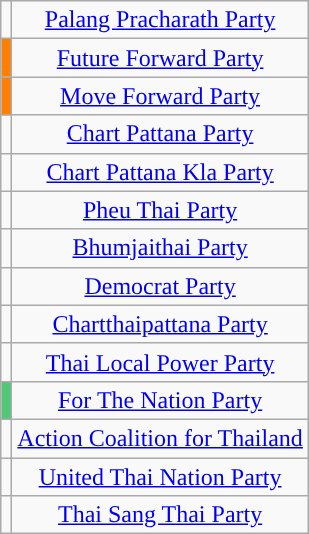<table class="wikitable" style="text-align:center;">
<tr>
<td style="width=20;background-color:"></td>
<td><a href='#'>Palang Pracharath Party</a></td>
</tr>
<tr>
<td style="width=20;background-color:#FF8000"></td>
<td><a href='#'>Future Forward Party</a></td>
</tr>
<tr>
<td style="width=20;background-color:#FF8000"></td>
<td><a href='#'>Move Forward Party</a></td>
</tr>
<tr>
<td style="width=20;background-color:"></td>
<td><a href='#'>Chart Pattana Party</a></td>
</tr>
<tr>
<td style="width=20;background-color:"></td>
<td><a href='#'>Chart Pattana Kla Party</a></td>
</tr>
<tr>
<td style="width=20;background-color:"></td>
<td><a href='#'>Pheu Thai Party</a></td>
</tr>
<tr>
<td style="width=20;background-color:"></td>
<td><a href='#'>Bhumjaithai Party</a></td>
</tr>
<tr>
<td style="width=20;background-color:"></td>
<td><a href='#'>Democrat Party</a></td>
</tr>
<tr>
<td style="width=20;background-color:"></td>
<td><a href='#'>Chartthaipattana Party</a></td>
</tr>
<tr>
<td style="width=20;background-color:"></td>
<td><a href='#'>Thai Local Power Party</a></td>
</tr>
<tr>
<td style="width=20;background-color:#50C878"></td>
<td><a href='#'>For The Nation Party</a></td>
</tr>
<tr>
<td style="width=20;background-color:"></td>
<td><a href='#'>Action Coalition for Thailand</a></td>
</tr>
<tr>
<td style="width=20;background-color:"></td>
<td><a href='#'>United Thai Nation Party</a></td>
</tr>
<tr>
<td style="width=20;background-color:"></td>
<td><a href='#'>Thai Sang Thai Party</a></td>
</tr>
</table>
